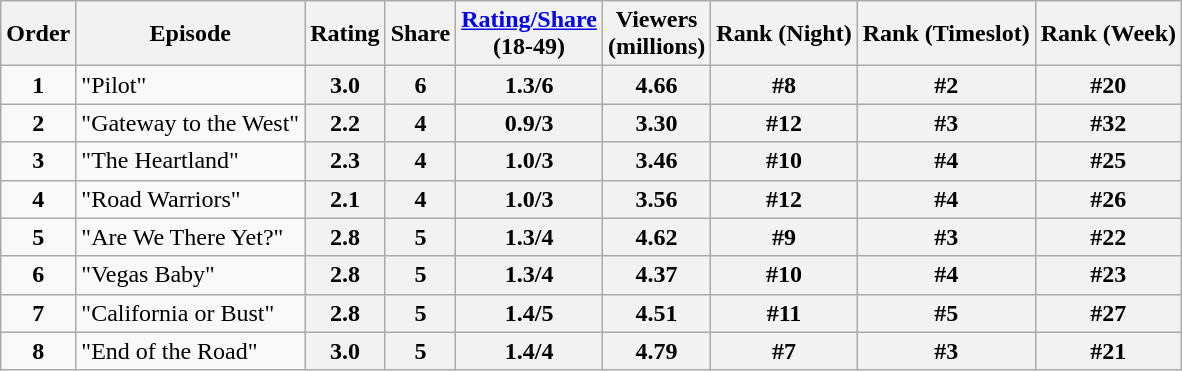<table class="wikitable sortable">
<tr>
<th>Order</th>
<th>Episode</th>
<th>Rating</th>
<th>Share</th>
<th><a href='#'>Rating/Share</a><br>(18-49)</th>
<th>Viewers<br>(millions)</th>
<th>Rank (Night)</th>
<th>Rank (Timeslot)</th>
<th>Rank (Week)</th>
</tr>
<tr>
<td style="text-align:center"><strong>1</strong></td>
<td>"Pilot"</td>
<th>3.0</th>
<th>6</th>
<th>1.3/6</th>
<th>4.66</th>
<th>#8</th>
<th>#2</th>
<th>#20</th>
</tr>
<tr>
<td style="text-align:center"><strong>2</strong></td>
<td>"Gateway to the West"</td>
<th>2.2</th>
<th>4</th>
<th>0.9/3</th>
<th>3.30</th>
<th>#12</th>
<th>#3</th>
<th>#32</th>
</tr>
<tr>
<td style="text-align:center"><strong>3</strong></td>
<td>"The Heartland"</td>
<th>2.3</th>
<th>4</th>
<th>1.0/3</th>
<th>3.46</th>
<th>#10</th>
<th>#4</th>
<th>#25</th>
</tr>
<tr>
<td style="text-align:center"><strong>4</strong></td>
<td>"Road Warriors"</td>
<th>2.1</th>
<th>4</th>
<th>1.0/3</th>
<th>3.56</th>
<th>#12</th>
<th>#4</th>
<th>#26</th>
</tr>
<tr>
<td style="text-align:center"><strong>5</strong></td>
<td>"Are We There Yet?"</td>
<th>2.8</th>
<th>5</th>
<th>1.3/4</th>
<th>4.62</th>
<th>#9</th>
<th>#3</th>
<th>#22</th>
</tr>
<tr>
<td style="text-align:center"><strong>6</strong></td>
<td>"Vegas Baby"</td>
<th>2.8</th>
<th>5</th>
<th>1.3/4</th>
<th>4.37</th>
<th>#10</th>
<th>#4</th>
<th>#23</th>
</tr>
<tr>
<td style="text-align:center"><strong>7</strong></td>
<td>"California or Bust"</td>
<th>2.8</th>
<th>5</th>
<th>1.4/5</th>
<th>4.51</th>
<th>#11</th>
<th>#5</th>
<th>#27</th>
</tr>
<tr>
<td style="text-align:center"><strong>8</strong></td>
<td>"End of the Road"</td>
<th>3.0</th>
<th>5</th>
<th>1.4/4</th>
<th>4.79</th>
<th>#7</th>
<th>#3</th>
<th>#21</th>
</tr>
</table>
